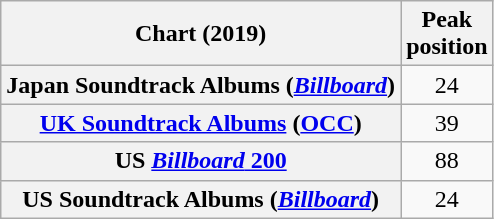<table class="wikitable plainrowheaders" style="text-align:center">
<tr>
<th scope="col">Chart (2019)</th>
<th scope="col">Peak<br>position</th>
</tr>
<tr>
<th scope="row">Japan Soundtrack Albums (<a href='#'><em>Billboard</em></a>)</th>
<td>24</td>
</tr>
<tr>
<th scope="row"><a href='#'>UK Soundtrack Albums</a> (<a href='#'>OCC</a>)</th>
<td>39</td>
</tr>
<tr>
<th scope="row">US <a href='#'><em>Billboard</em> 200</a></th>
<td>88</td>
</tr>
<tr>
<th scope="row">US Soundtrack Albums (<a href='#'><em>Billboard</em></a>)</th>
<td>24</td>
</tr>
</table>
